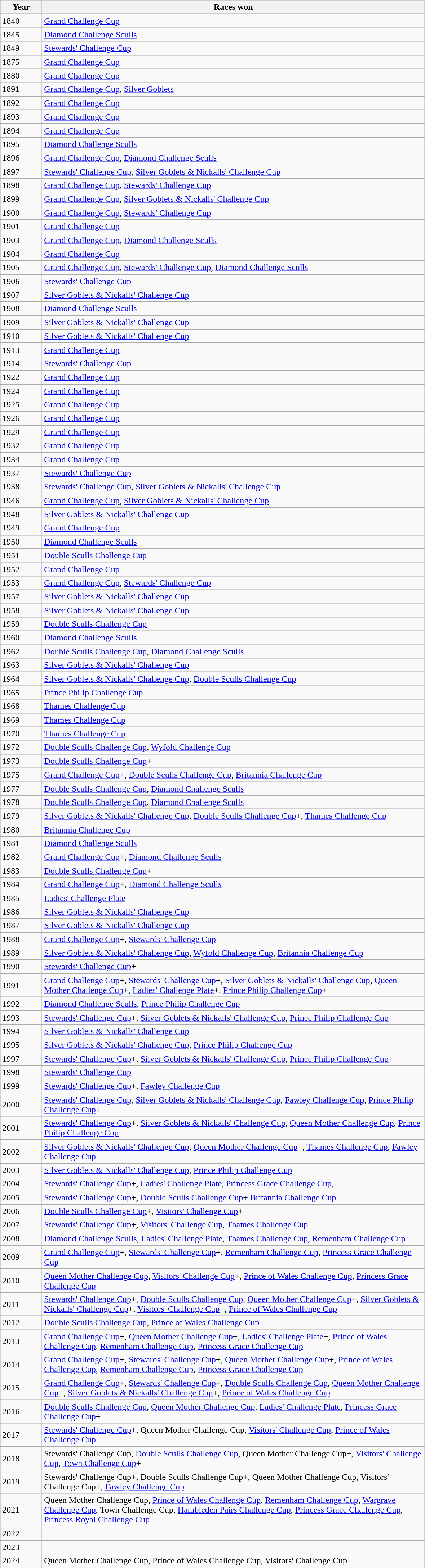<table class="wikitable">
<tr>
<th width=70>Year</th>
<th width=700>Races won</th>
</tr>
<tr>
<td>1840</td>
<td><a href='#'>Grand Challenge Cup</a></td>
</tr>
<tr>
<td>1845</td>
<td><a href='#'>Diamond Challenge Sculls</a></td>
</tr>
<tr>
<td>1849</td>
<td><a href='#'>Stewards' Challenge Cup</a></td>
</tr>
<tr>
<td>1875</td>
<td><a href='#'>Grand Challenge Cup</a></td>
</tr>
<tr>
<td>1880</td>
<td><a href='#'>Grand Challenge Cup</a></td>
</tr>
<tr>
<td>1891</td>
<td><a href='#'>Grand Challenge Cup</a>, <a href='#'>Silver Goblets</a></td>
</tr>
<tr>
<td>1892</td>
<td><a href='#'>Grand Challenge Cup</a></td>
</tr>
<tr>
<td>1893</td>
<td><a href='#'>Grand Challenge Cup</a></td>
</tr>
<tr>
<td>1894</td>
<td><a href='#'>Grand Challenge Cup</a></td>
</tr>
<tr>
<td>1895</td>
<td><a href='#'>Diamond Challenge Sculls</a></td>
</tr>
<tr>
<td>1896</td>
<td><a href='#'>Grand Challenge Cup</a>, <a href='#'>Diamond Challenge Sculls</a></td>
</tr>
<tr>
<td>1897</td>
<td><a href='#'>Stewards' Challenge Cup</a>, <a href='#'>Silver Goblets & Nickalls' Challenge Cup</a></td>
</tr>
<tr>
<td>1898</td>
<td><a href='#'>Grand Challenge Cup</a>, <a href='#'>Stewards' Challenge Cup</a></td>
</tr>
<tr>
<td>1899</td>
<td><a href='#'>Grand Challenge Cup</a>, <a href='#'>Silver Goblets & Nickalls' Challenge Cup</a></td>
</tr>
<tr>
<td>1900</td>
<td><a href='#'>Grand Challenge Cup</a>, <a href='#'>Stewards' Challenge Cup</a></td>
</tr>
<tr>
<td>1901</td>
<td><a href='#'>Grand Challenge Cup</a></td>
</tr>
<tr>
<td>1903</td>
<td><a href='#'>Grand Challenge Cup</a>, <a href='#'>Diamond Challenge Sculls</a></td>
</tr>
<tr>
<td>1904</td>
<td><a href='#'>Grand Challenge Cup</a></td>
</tr>
<tr>
<td>1905</td>
<td><a href='#'>Grand Challenge Cup</a>, <a href='#'>Stewards' Challenge Cup</a>, <a href='#'>Diamond Challenge Sculls</a></td>
</tr>
<tr>
<td>1906</td>
<td><a href='#'>Stewards' Challenge Cup</a></td>
</tr>
<tr>
<td>1907</td>
<td><a href='#'>Silver Goblets & Nickalls' Challenge Cup</a></td>
</tr>
<tr>
<td>1908</td>
<td><a href='#'>Diamond Challenge Sculls</a></td>
</tr>
<tr>
<td>1909</td>
<td><a href='#'>Silver Goblets & Nickalls' Challenge Cup</a></td>
</tr>
<tr>
<td>1910</td>
<td><a href='#'>Silver Goblets & Nickalls' Challenge Cup</a></td>
</tr>
<tr>
<td>1913</td>
<td><a href='#'>Grand Challenge Cup</a></td>
</tr>
<tr>
<td>1914</td>
<td><a href='#'>Stewards' Challenge Cup</a></td>
</tr>
<tr>
<td>1922</td>
<td><a href='#'>Grand Challenge Cup</a></td>
</tr>
<tr>
<td>1924</td>
<td><a href='#'>Grand Challenge Cup</a></td>
</tr>
<tr>
<td>1925</td>
<td><a href='#'>Grand Challenge Cup</a></td>
</tr>
<tr>
<td>1926</td>
<td><a href='#'>Grand Challenge Cup</a></td>
</tr>
<tr>
<td>1929</td>
<td><a href='#'>Grand Challenge Cup</a></td>
</tr>
<tr>
<td>1932</td>
<td><a href='#'>Grand Challenge Cup</a></td>
</tr>
<tr>
<td>1934</td>
<td><a href='#'>Grand Challenge Cup</a></td>
</tr>
<tr>
<td>1937</td>
<td><a href='#'>Stewards' Challenge Cup</a></td>
</tr>
<tr>
<td>1938</td>
<td><a href='#'>Stewards' Challenge Cup</a>, <a href='#'>Silver Goblets & Nickalls' Challenge Cup</a></td>
</tr>
<tr>
<td>1946</td>
<td><a href='#'>Grand Challenge Cup</a>, <a href='#'>Silver Goblets & Nickalls' Challenge Cup</a></td>
</tr>
<tr>
<td>1948</td>
<td><a href='#'>Silver Goblets & Nickalls' Challenge Cup</a></td>
</tr>
<tr>
<td>1949</td>
<td><a href='#'>Grand Challenge Cup</a></td>
</tr>
<tr>
<td>1950</td>
<td><a href='#'>Diamond Challenge Sculls</a></td>
</tr>
<tr>
<td>1951</td>
<td><a href='#'>Double Sculls Challenge Cup</a></td>
</tr>
<tr>
<td>1952</td>
<td><a href='#'>Grand Challenge Cup</a></td>
</tr>
<tr>
<td>1953</td>
<td><a href='#'>Grand Challenge Cup</a>, <a href='#'>Stewards' Challenge Cup</a></td>
</tr>
<tr>
<td>1957</td>
<td><a href='#'>Silver Goblets & Nickalls' Challenge Cup</a></td>
</tr>
<tr>
<td>1958</td>
<td><a href='#'>Silver Goblets & Nickalls' Challenge Cup</a></td>
</tr>
<tr>
<td>1959</td>
<td><a href='#'>Double Sculls Challenge Cup</a></td>
</tr>
<tr>
<td>1960</td>
<td><a href='#'>Diamond Challenge Sculls</a></td>
</tr>
<tr>
<td>1962</td>
<td><a href='#'>Double Sculls Challenge Cup</a>, <a href='#'>Diamond Challenge Sculls</a></td>
</tr>
<tr>
<td>1963</td>
<td><a href='#'>Silver Goblets & Nickalls' Challenge Cup</a></td>
</tr>
<tr>
<td>1964</td>
<td><a href='#'>Silver Goblets & Nickalls' Challenge Cup</a>, <a href='#'>Double Sculls Challenge Cup</a></td>
</tr>
<tr>
<td>1965</td>
<td><a href='#'>Prince Philip Challenge Cup</a></td>
</tr>
<tr>
<td>1968</td>
<td><a href='#'>Thames Challenge Cup</a></td>
</tr>
<tr>
<td>1969</td>
<td><a href='#'>Thames Challenge Cup</a></td>
</tr>
<tr>
<td>1970</td>
<td><a href='#'>Thames Challenge Cup</a></td>
</tr>
<tr>
<td>1972</td>
<td><a href='#'>Double Sculls Challenge Cup</a>, <a href='#'>Wyfold Challenge Cup</a></td>
</tr>
<tr>
<td>1973</td>
<td><a href='#'>Double Sculls Challenge Cup</a>+</td>
</tr>
<tr>
<td>1975</td>
<td><a href='#'>Grand Challenge Cup</a>+, <a href='#'>Double Sculls Challenge Cup</a>, <a href='#'>Britannia Challenge Cup</a></td>
</tr>
<tr>
<td>1977</td>
<td><a href='#'>Double Sculls Challenge Cup</a>, <a href='#'>Diamond Challenge Sculls</a></td>
</tr>
<tr>
<td>1978</td>
<td><a href='#'>Double Sculls Challenge Cup</a>, <a href='#'>Diamond Challenge Sculls</a></td>
</tr>
<tr>
<td>1979</td>
<td><a href='#'>Silver Goblets & Nickalls' Challenge Cup</a>, <a href='#'>Double Sculls Challenge Cup</a>+, <a href='#'>Thames Challenge Cup</a></td>
</tr>
<tr>
<td>1980</td>
<td><a href='#'>Britannia Challenge Cup</a></td>
</tr>
<tr>
<td>1981</td>
<td><a href='#'>Diamond Challenge Sculls</a></td>
</tr>
<tr>
<td>1982</td>
<td><a href='#'>Grand Challenge Cup</a>+, <a href='#'>Diamond Challenge Sculls</a></td>
</tr>
<tr>
<td>1983</td>
<td><a href='#'>Double Sculls Challenge Cup</a>+</td>
</tr>
<tr>
<td>1984</td>
<td><a href='#'>Grand Challenge Cup</a>+, <a href='#'>Diamond Challenge Sculls</a></td>
</tr>
<tr>
<td>1985</td>
<td><a href='#'>Ladies' Challenge Plate</a></td>
</tr>
<tr>
<td>1986</td>
<td><a href='#'>Silver Goblets & Nickalls' Challenge Cup</a></td>
</tr>
<tr>
<td>1987</td>
<td><a href='#'>Silver Goblets & Nickalls' Challenge Cup</a></td>
</tr>
<tr>
<td>1988</td>
<td><a href='#'>Grand Challenge Cup</a>+, <a href='#'>Stewards' Challenge Cup</a></td>
</tr>
<tr>
<td>1989</td>
<td><a href='#'>Silver Goblets & Nickalls' Challenge Cup</a>, <a href='#'>Wyfold Challenge Cup</a>, <a href='#'>Britannia Challenge Cup</a></td>
</tr>
<tr>
<td>1990</td>
<td><a href='#'>Stewards' Challenge Cup</a>+</td>
</tr>
<tr>
<td>1991</td>
<td><a href='#'>Grand Challenge Cup</a>+, <a href='#'>Stewards' Challenge Cup</a>+, <a href='#'>Silver Goblets & Nickalls' Challenge Cup</a>, <a href='#'>Queen Mother Challenge Cup</a>+, <a href='#'>Ladies' Challenge Plate</a>+, <a href='#'>Prince Philip Challenge Cup</a>+</td>
</tr>
<tr>
<td>1992</td>
<td><a href='#'>Diamond Challenge Sculls</a>, <a href='#'>Prince Philip Challenge Cup</a></td>
</tr>
<tr>
<td>1993</td>
<td><a href='#'>Stewards' Challenge Cup</a>+, <a href='#'>Silver Goblets & Nickalls' Challenge Cup</a>, <a href='#'>Prince Philip Challenge Cup</a>+</td>
</tr>
<tr>
<td>1994</td>
<td><a href='#'>Silver Goblets & Nickalls' Challenge Cup</a></td>
</tr>
<tr>
<td>1995</td>
<td><a href='#'>Silver Goblets & Nickalls' Challenge Cup</a>, <a href='#'>Prince Philip Challenge Cup</a></td>
</tr>
<tr>
<td>1997</td>
<td><a href='#'>Stewards' Challenge Cup</a>+, <a href='#'>Silver Goblets & Nickalls' Challenge Cup</a>, <a href='#'>Prince Philip Challenge Cup</a>+</td>
</tr>
<tr>
<td>1998</td>
<td><a href='#'>Stewards' Challenge Cup</a></td>
</tr>
<tr>
<td>1999</td>
<td><a href='#'>Stewards' Challenge Cup</a>+, <a href='#'>Fawley Challenge Cup</a></td>
</tr>
<tr>
<td>2000</td>
<td><a href='#'>Stewards' Challenge Cup</a>, <a href='#'>Silver Goblets & Nickalls' Challenge Cup</a>, <a href='#'>Fawley Challenge Cup</a>, <a href='#'>Prince Philip Challenge Cup</a>+</td>
</tr>
<tr>
<td>2001</td>
<td><a href='#'>Stewards' Challenge Cup</a>+, <a href='#'>Silver Goblets & Nickalls' Challenge Cup</a>, <a href='#'>Queen Mother Challenge Cup</a>, <a href='#'>Prince Philip Challenge Cup</a>+</td>
</tr>
<tr>
<td>2002</td>
<td><a href='#'>Silver Goblets & Nickalls' Challenge Cup</a>, <a href='#'>Queen Mother Challenge Cup</a>+, <a href='#'>Thames Challenge Cup</a>, <a href='#'>Fawley Challenge Cup</a></td>
</tr>
<tr>
<td>2003</td>
<td><a href='#'>Silver Goblets & Nickalls' Challenge Cup</a>, <a href='#'>Prince Philip Challenge Cup</a></td>
</tr>
<tr>
<td>2004</td>
<td><a href='#'>Stewards' Challenge Cup</a>+, <a href='#'>Ladies' Challenge Plate</a>, <a href='#'>Princess Grace Challenge Cup</a>,</td>
</tr>
<tr>
<td>2005</td>
<td><a href='#'>Stewards' Challenge Cup</a>+, <a href='#'>Double Sculls Challenge Cup</a>+ <a href='#'>Britannia Challenge Cup</a></td>
</tr>
<tr>
<td>2006</td>
<td><a href='#'>Double Sculls Challenge Cup</a>+, <a href='#'>Visitors' Challenge Cup</a>+</td>
</tr>
<tr>
<td>2007</td>
<td><a href='#'>Stewards' Challenge Cup</a>+, <a href='#'>Visitors' Challenge Cup</a>, <a href='#'>Thames Challenge Cup</a></td>
</tr>
<tr>
<td>2008</td>
<td><a href='#'>Diamond Challenge Sculls</a>, <a href='#'>Ladies' Challenge Plate</a>, <a href='#'>Thames Challenge Cup</a>, <a href='#'>Remenham Challenge Cup</a></td>
</tr>
<tr>
<td>2009</td>
<td><a href='#'>Grand Challenge Cup</a>+, <a href='#'>Stewards' Challenge Cup</a>+, <a href='#'>Remenham Challenge Cup</a>, <a href='#'>Princess Grace Challenge Cup</a></td>
</tr>
<tr>
<td>2010</td>
<td><a href='#'>Queen Mother Challenge Cup</a>, <a href='#'>Visitors' Challenge Cup</a>+, <a href='#'>Prince of Wales Challenge Cup</a>, <a href='#'>Princess Grace Challenge Cup</a></td>
</tr>
<tr>
<td>2011</td>
<td><a href='#'>Stewards' Challenge Cup</a>+, <a href='#'>Double Sculls Challenge Cup</a>, <a href='#'>Queen Mother Challenge Cup</a>+, <a href='#'>Silver Goblets & Nickalls' Challenge Cup</a>+, <a href='#'>Visitors' Challenge Cup</a>+, <a href='#'>Prince of Wales Challenge Cup</a></td>
</tr>
<tr>
<td>2012</td>
<td><a href='#'>Double Sculls Challenge Cup</a>, <a href='#'>Prince of Wales Challenge Cup</a></td>
</tr>
<tr>
<td>2013</td>
<td><a href='#'>Grand Challenge Cup</a>+, <a href='#'>Queen Mother Challenge Cup</a>+, <a href='#'>Ladies' Challenge Plate</a>+, <a href='#'>Prince of Wales Challenge Cup</a>, <a href='#'>Remenham Challenge Cup</a>, <a href='#'>Princess Grace Challenge Cup</a></td>
</tr>
<tr>
<td>2014</td>
<td><a href='#'>Grand Challenge Cup</a>+, <a href='#'>Stewards' Challenge Cup</a>+, <a href='#'>Queen Mother Challenge Cup</a>+, <a href='#'>Prince of Wales Challenge Cup</a>, <a href='#'>Remenham Challenge Cup</a>, <a href='#'>Princess Grace Challenge Cup</a></td>
</tr>
<tr>
<td>2015</td>
<td><a href='#'>Grand Challenge Cup</a>+, <a href='#'>Stewards' Challenge Cup</a>+, <a href='#'>Double Sculls Challenge Cup</a>, <a href='#'>Queen Mother Challenge Cup</a>+, <a href='#'>Silver Goblets & Nickalls' Challenge Cup</a>+, <a href='#'>Prince of Wales Challenge Cup</a></td>
</tr>
<tr>
<td>2016</td>
<td><a href='#'>Double Sculls Challenge Cup</a>, <a href='#'>Queen Mother Challenge Cup</a>, <a href='#'>Ladies' Challenge Plate</a>, <a href='#'>Princess Grace Challenge Cup</a>+</td>
</tr>
<tr>
<td>2017</td>
<td><a href='#'>Stewards' Challenge Cup</a>+, Queen Mother Challenge Cup, <a href='#'>Visitors' Challenge Cup</a>, <a href='#'>Prince of Wales Challenge Cup</a></td>
</tr>
<tr>
<td>2018</td>
<td>Stewards' Challenge Cup, <a href='#'>Double Sculls Challenge Cup</a>, Queen Mother Challenge Cup+, <a href='#'>Visitors' Challenge Cup</a>, <a href='#'>Town Challenge Cup</a>+</td>
</tr>
<tr>
<td>2019</td>
<td>Stewards' Challenge Cup+, Double Sculls Challenge Cup+, Queen Mother Challenge Cup, Visitors' Challenge Cup+, <a href='#'>Fawley Challenge Cup</a></td>
</tr>
<tr>
<td>2021</td>
<td>Queen Mother Challenge Cup, <a href='#'>Prince of Wales Challenge Cup</a>, <a href='#'>Remenham Challenge Cup</a>, <a href='#'>Wargrave Challenge Cup</a>, Town Challenge Cup, <a href='#'>Hambleden Pairs Challenge Cup</a>, <a href='#'>Princess Grace Challenge Cup</a>, <a href='#'>Princess Royal Challenge Cup</a></td>
</tr>
<tr>
<td>2022</td>
<td></td>
</tr>
<tr>
<td>2023</td>
<td></td>
</tr>
<tr>
<td>2024</td>
<td>Queen Mother Challenge Cup, Prince of Wales Challenge Cup, Visitors' Challenge Cup</td>
</tr>
</table>
